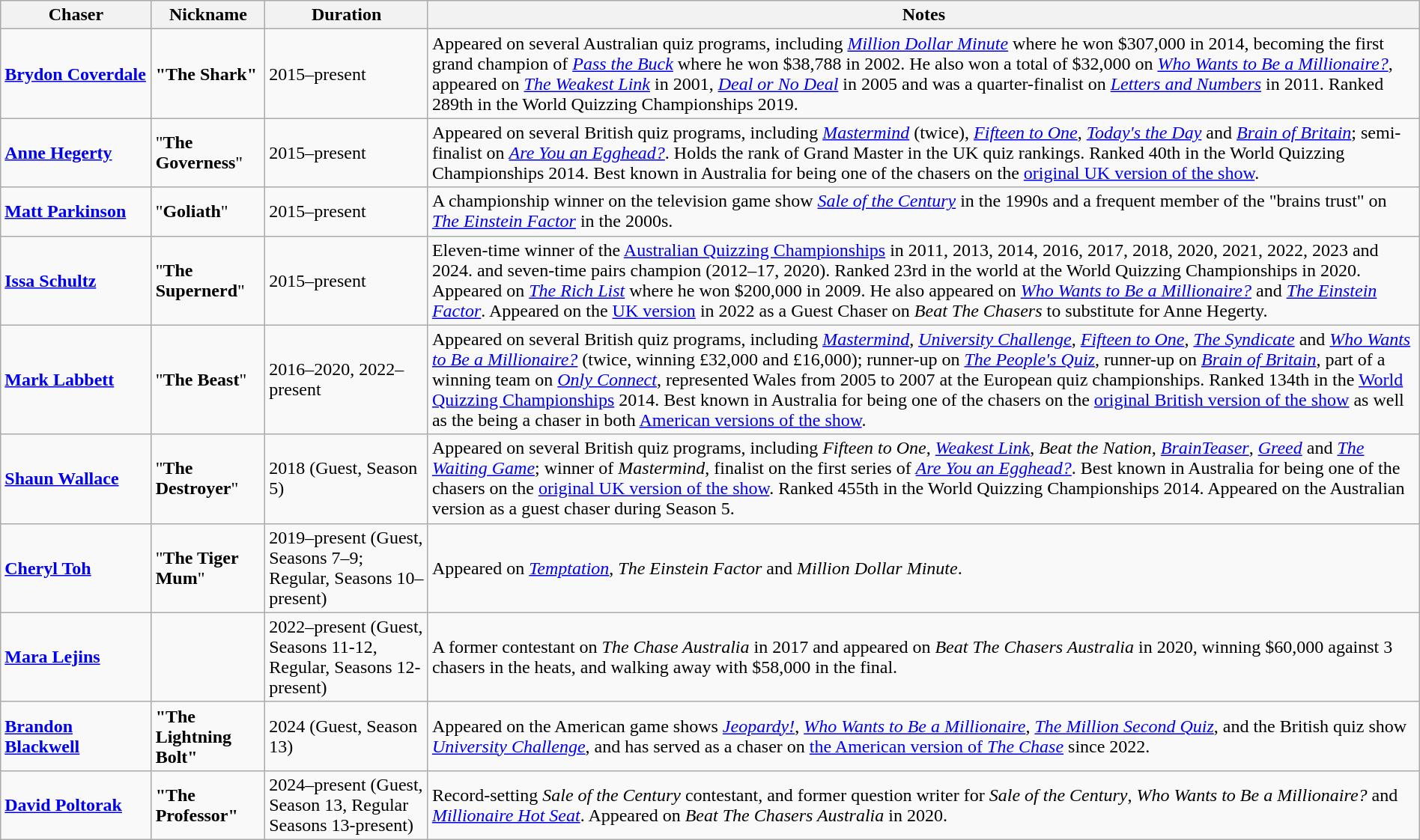<table class="wikitable sortable sticky-header" style="width:100%">
<tr>
<th style="white-space:nowrap;">Chaser</th>
<th style="white-space:nowrap;">Nickname</th>
<th style="white-space:nowrap;">Duration</th>
<th class=unsortable>Notes</th>
</tr>
<tr>
<td style="white-space:nowrap;"><strong><a href='#'>Brydon Coverdale</a></strong></td>
<td><strong>"The Shark"</strong></td>
<td>2015–present</td>
<td>Appeared on several Australian quiz programs, including <em><a href='#'>Million Dollar Minute</a></em> where he won $307,000 in 2014, becoming the first grand champion of <em><a href='#'>Pass the Buck</a></em> where he won $38,788 in 2002. He also won a total of $32,000 on <em><a href='#'>Who Wants to Be a Millionaire?</a></em>, appeared on <em><a href='#'>The Weakest Link</a></em> in 2001, <em><a href='#'>Deal or No Deal</a></em> in 2005 and was a quarter-finalist on <em><a href='#'>Letters and Numbers</a></em> in 2011. Ranked 289th in the World Quizzing Championships 2019.</td>
</tr>
<tr>
<td><strong><a href='#'>Anne Hegerty</a></strong></td>
<td>"<strong>The Governess</strong>"</td>
<td>2015–present</td>
<td>Appeared on several British quiz programs, including <em><a href='#'>Mastermind</a></em> (twice), <em><a href='#'>Fifteen to One</a></em>, <em><a href='#'>Today's the Day</a></em> and <em><a href='#'>Brain of Britain</a></em>; semi-finalist on <em><a href='#'>Are You an Egghead?</a></em>. Holds the rank of Grand Master in the UK quiz rankings. Ranked 40th in the World Quizzing Championships 2014. Best known in Australia for being one of the chasers on the <a href='#'>original UK version of the show</a>.</td>
</tr>
<tr>
<td><strong><a href='#'>Matt Parkinson</a></strong></td>
<td>"<strong>Goliath</strong>"</td>
<td>2015–present</td>
<td>A championship winner on the television game show <em><a href='#'>Sale of the Century</a></em> in the 1990s and a frequent member of the "brains trust" on <em><a href='#'>The Einstein Factor</a></em> in the 2000s.</td>
</tr>
<tr>
<td><strong><a href='#'>Issa Schultz</a></strong></td>
<td>"<strong>The Supernerd</strong>"</td>
<td>2015–present</td>
<td>Eleven-time winner of the <a href='#'>Australian Quizzing Championships</a> in 2011, 2013, 2014, 2016, 2017, 2018, 2020, 2021, 2022, 2023 and 2024. and seven-time pairs champion (2012–17, 2020). Ranked 23rd in the world at the World Quizzing Championships in 2020. Appeared on <em><a href='#'>The Rich List</a></em> where he won $200,000 in 2009. He also appeared on <em><a href='#'>Who Wants to Be a Millionaire?</a></em> and <em><a href='#'>The Einstein Factor</a></em>.  Appeared on the <a href='#'>UK version</a> in 2022 as a Guest Chaser on <em>Beat The Chasers</em> to substitute for Anne Hegerty.</td>
</tr>
<tr>
<td><strong><a href='#'>Mark Labbett</a></strong></td>
<td>"<strong>The Beast</strong>"</td>
<td>2016–2020, 2022–present</td>
<td>Appeared on several British quiz programs, including <em><a href='#'>Mastermind</a></em>, <em><a href='#'>University Challenge</a></em>, <em><a href='#'>Fifteen to One</a></em>, <em><a href='#'>The Syndicate</a></em> and <em><a href='#'>Who Wants to Be a Millionaire?</a></em> (twice, winning £32,000 and £16,000); runner-up on <em><a href='#'>The People's Quiz</a></em>, runner-up on <em><a href='#'>Brain of Britain</a></em>, part of a winning team on <em><a href='#'>Only Connect</a></em>, represented Wales from 2005 to 2007 at the European quiz championships. Ranked 134th in the <a href='#'>World Quizzing Championships</a> 2014. Best known in Australia for being one of the chasers on the <a href='#'>original British version of the show</a> as well as the being a chaser in both <a href='#'>American versions of the show</a>.</td>
</tr>
<tr>
<td><strong><a href='#'>Shaun Wallace</a></strong></td>
<td>"<strong>The Destroyer</strong>"</td>
<td>2018 (Guest, Season 5)</td>
<td>Appeared on several British quiz programs, including <em>Fifteen to One</em>, <em><a href='#'>Weakest Link</a></em>, <em>Beat the Nation</em>, <em><a href='#'>BrainTeaser</a></em>, <em><a href='#'>Greed</a></em> and <em><a href='#'>The Waiting Game</a></em>; winner of <em>Mastermind</em>, finalist on the first series of <em><a href='#'>Are You an Egghead?</a></em>. Best known in Australia for being one of the chasers on the <a href='#'>original UK version of the show</a>.  Ranked 455th in the World Quizzing Championships 2014.  Appeared on the Australian version as a guest chaser during Season 5.</td>
</tr>
<tr>
<td><strong><a href='#'>Cheryl Toh</a></strong></td>
<td>"<strong>The Tiger Mum</strong>"</td>
<td>2019–present (Guest, Seasons 7–9; Regular, Seasons 10–present)</td>
<td>Appeared on <em><a href='#'>Temptation</a></em>, <em>The Einstein Factor</em> and <em>Million Dollar Minute</em>.</td>
</tr>
<tr>
<td><strong><a href='#'>Mara Lejins</a></strong></td>
<td><strong></strong></td>
<td>2022–present (Guest, Seasons 11-12, Regular, Seasons 12-present)</td>
<td>A former contestant on <em>The Chase Australia</em> in 2017 and appeared on <em>Beat The Chasers Australia</em> in 2020, winning $60,000 against 3 chasers in the heats, and walking away with $58,000 in the final.</td>
</tr>
<tr>
<td><strong><a href='#'>Brandon Blackwell</a></strong></td>
<td><strong>"The Lightning Bolt"</strong></td>
<td>2024 (Guest, Season 13)</td>
<td>Appeared on the American game shows <em><a href='#'>Jeopardy!</a></em>, <em><a href='#'>Who Wants to Be a Millionaire</a></em>, <em><a href='#'>The Million Second Quiz</a></em>, and the British quiz show <em><a href='#'>University Challenge</a></em>, and has served as a chaser on <a href='#'>the American version of <em>The Chase</em></a> since 2022.</td>
</tr>
<tr>
<td><strong><a href='#'>David Poltorak</a></strong></td>
<td><strong>"The Professor"</strong></td>
<td>2024–present (Guest, Season 13, Regular Seasons 13-present)</td>
<td>Record-setting <em>Sale of the Century</em> contestant, and former question writer for <em>Sale of the Century</em>, <em>Who Wants to Be a Millionaire?</em> and <em><a href='#'>Millionaire Hot Seat</a></em>. Appeared on <em>Beat The Chasers Australia</em> in 2020.</td>
</tr>
</table>
